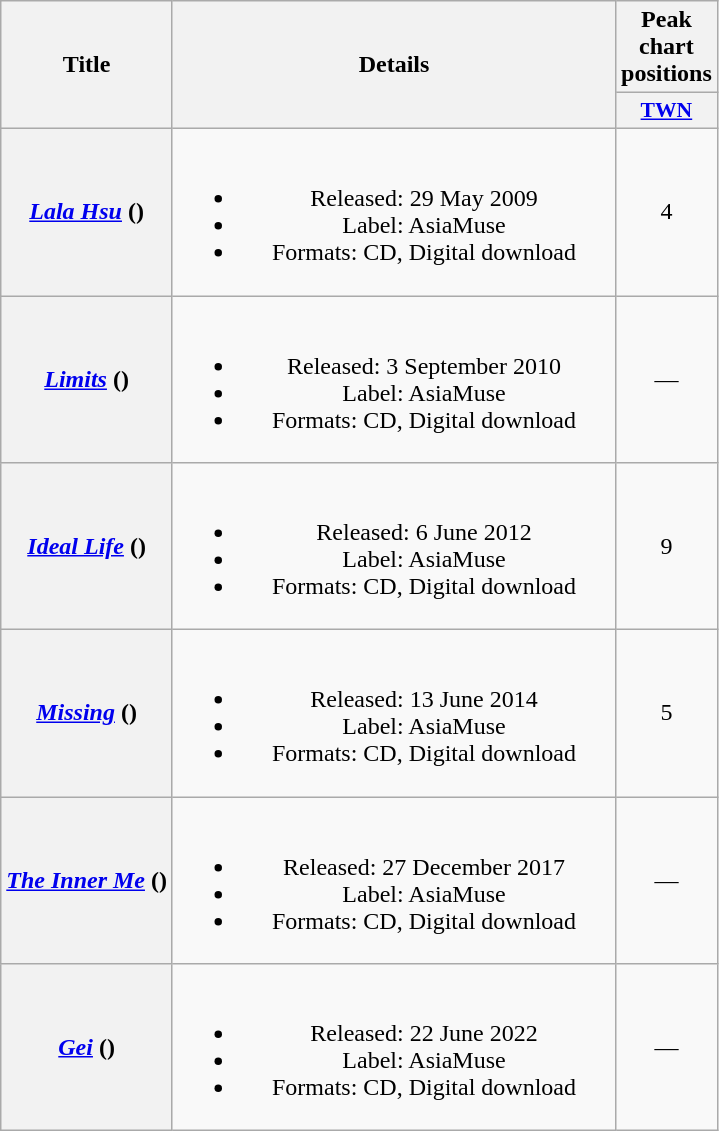<table class="wikitable plainrowheaders" style="text-align:center;">
<tr>
<th rowspan="2" scope="col">Title</th>
<th rowspan="2" scope="col" style="width:18em;">Details</th>
<th>Peak chart positions</th>
</tr>
<tr>
<th scope="col" style="width:3em;font-size:90%;"><a href='#'>TWN</a><br></th>
</tr>
<tr>
<th scope="row"><em><a href='#'>Lala Hsu</a></em> ()</th>
<td><br><ul><li>Released: 29 May 2009</li><li>Label: AsiaMuse</li><li>Formats: CD, Digital download</li></ul></td>
<td>4</td>
</tr>
<tr>
<th scope="row"><em><a href='#'>Limits</a></em> ()</th>
<td><br><ul><li>Released: 3 September 2010</li><li>Label: AsiaMuse</li><li>Formats: CD, Digital download</li></ul></td>
<td>—</td>
</tr>
<tr>
<th scope="row"><em><a href='#'>Ideal Life</a></em> ()</th>
<td><br><ul><li>Released: 6 June 2012</li><li>Label: AsiaMuse</li><li>Formats: CD, Digital download</li></ul></td>
<td>9</td>
</tr>
<tr>
<th scope="row"><em><a href='#'>Missing</a></em> ()</th>
<td><br><ul><li>Released: 13 June 2014</li><li>Label: AsiaMuse</li><li>Formats: CD, Digital download</li></ul></td>
<td>5</td>
</tr>
<tr>
<th scope="row"><em><a href='#'>The Inner Me</a></em> ()</th>
<td><br><ul><li>Released: 27 December 2017</li><li>Label: AsiaMuse</li><li>Formats: CD, Digital download</li></ul></td>
<td>—</td>
</tr>
<tr>
<th scope="row"><em><a href='#'>Gei</a></em> ()</th>
<td><br><ul><li>Released: 22 June 2022</li><li>Label: AsiaMuse</li><li>Formats: CD, Digital download</li></ul></td>
<td>—</td>
</tr>
</table>
